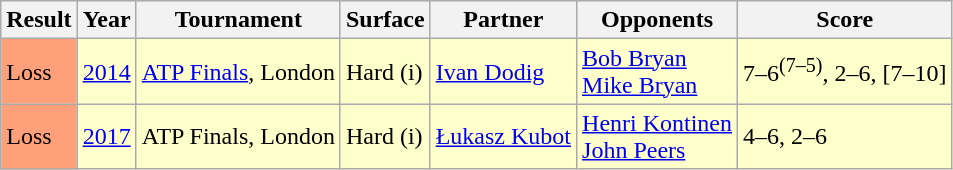<table class="sortable wikitable">
<tr>
<th style="width:40px">Result</th>
<th>Year</th>
<th>Tournament</th>
<th>Surface</th>
<th>Partner</th>
<th>Opponents</th>
<th class="unsortable">Score</th>
</tr>
<tr bgcolor=#ffffcc>
<td style="background:#ffa07a;">Loss</td>
<td><a href='#'>2014</a></td>
<td><a href='#'>ATP Finals</a>, London</td>
<td>Hard (i)</td>
<td> <a href='#'>Ivan Dodig</a></td>
<td> <a href='#'>Bob Bryan</a><br> <a href='#'>Mike Bryan</a></td>
<td>7–6<sup>(7–5)</sup>, 2–6, [7–10]</td>
</tr>
<tr bgcolor=#ffffcc>
<td style="background:#ffa07a;">Loss</td>
<td><a href='#'>2017</a></td>
<td>ATP Finals, London</td>
<td>Hard (i)</td>
<td> <a href='#'>Łukasz Kubot</a></td>
<td> <a href='#'>Henri Kontinen</a><br> <a href='#'>John Peers</a></td>
<td>4–6, 2–6</td>
</tr>
</table>
